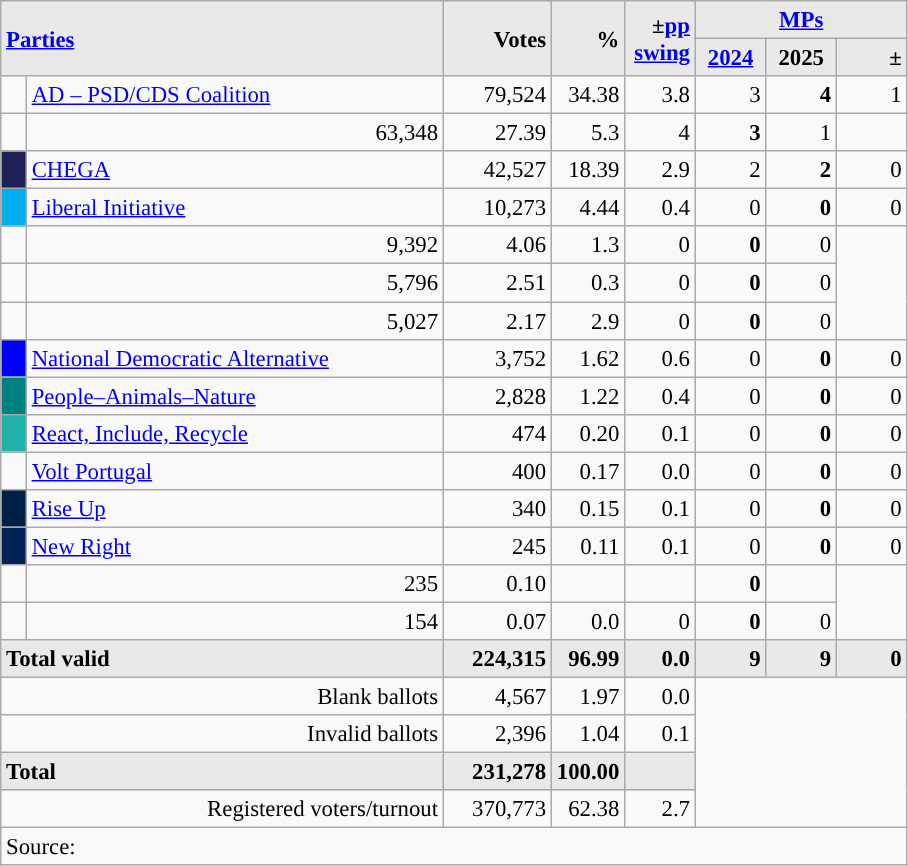<table class="wikitable" style="text-align:right; font-size:95%;">
<tr>
<th rowspan="2" colspan="2" style="background:#e9e9e9; text-align:left;" alignleft><a href='#'>Parties</a></th>
<th rowspan="2" style="background:#e9e9e9; text-align:right;">Votes</th>
<th rowspan="2" style="background:#e9e9e9; text-align:right;">%</th>
<th rowspan="2" style="background:#e9e9e9; text-align:right;">±<a href='#'>pp</a> <a href='#'>swing</a></th>
<th colspan="3" style="background:#e9e9e9; text-align:center;"><a href='#'>MPs</a></th>
</tr>
<tr style="background-color:#E9E9E9">
<th style="background-color:#E9E9E9;text-align:center;"><a href='#'>2024</a></th>
<th style="background-color:#E9E9E9;text-align:center;">2025</th>
<th style="background:#e9e9e9; text-align:right;">±</th>
</tr>
<tr>
<td style="width: 10px" bgcolor=></td>
<td align="left"><a href='#'>AD – PSD/CDS Coalition</a> </td>
<td>79,524</td>
<td>34.38</td>
<td>3.8</td>
<td>3</td>
<td><strong>4</strong></td>
<td>1</td>
</tr>
<tr>
<td></td>
<td>63,348</td>
<td>27.39</td>
<td>5.3</td>
<td>4</td>
<td><strong>3</strong></td>
<td>1</td>
</tr>
<tr>
<td style="width: 10px" bgcolor="#202056" align="center"></td>
<td align="left"><a href='#'>CHEGA</a></td>
<td>42,527</td>
<td>18.39</td>
<td>2.9</td>
<td>2</td>
<td><strong>2</strong></td>
<td>0</td>
</tr>
<tr>
<td style="width: 10px" bgcolor="#00ADEF" align="center"></td>
<td align="left"><a href='#'>Liberal Initiative</a></td>
<td>10,273</td>
<td>4.44</td>
<td>0.4</td>
<td>0</td>
<td><strong>0</strong></td>
<td>0</td>
</tr>
<tr>
<td></td>
<td>9,392</td>
<td>4.06</td>
<td>1.3</td>
<td>0</td>
<td><strong>0</strong></td>
<td>0</td>
</tr>
<tr>
<td></td>
<td>5,796</td>
<td>2.51</td>
<td>0.3</td>
<td>0</td>
<td><strong>0</strong></td>
<td>0</td>
</tr>
<tr>
<td></td>
<td>5,027</td>
<td>2.17</td>
<td>2.9</td>
<td>0</td>
<td><strong>0</strong></td>
<td>0</td>
</tr>
<tr>
<td style="width: 10px" bgcolor="blue" align="center"></td>
<td align="left"><a href='#'>National Democratic Alternative</a></td>
<td>3,752</td>
<td>1.62</td>
<td>0.6</td>
<td>0</td>
<td><strong>0</strong></td>
<td>0</td>
</tr>
<tr>
<td style="width: 10px" bgcolor="teal" align="center"></td>
<td align="left"><a href='#'>People–Animals–Nature</a></td>
<td>2,828</td>
<td>1.22</td>
<td>0.4</td>
<td>0</td>
<td><strong>0</strong></td>
<td>0</td>
</tr>
<tr>
<td style="width: 10px" bgcolor="LightSeaGreen" align="center"></td>
<td align="left"><a href='#'>React, Include, Recycle</a></td>
<td>474</td>
<td>0.20</td>
<td>0.1</td>
<td>0</td>
<td><strong>0</strong></td>
<td>0</td>
</tr>
<tr>
<td style="width: 10px"></td>
<td align="left"><a href='#'>Volt Portugal</a></td>
<td>400</td>
<td>0.17</td>
<td>0.0</td>
<td>0</td>
<td><strong>0</strong></td>
<td>0</td>
</tr>
<tr>
<td style="width: 10px" bgcolor="#002147" align="center"></td>
<td align="left"><a href='#'>Rise Up</a></td>
<td>340</td>
<td>0.15</td>
<td>0.1</td>
<td>0</td>
<td><strong>0</strong></td>
<td>0</td>
</tr>
<tr>
<td style="width: 10px" bgcolor="#012257" align="center"></td>
<td align="left"><a href='#'>New Right</a></td>
<td>245</td>
<td>0.11</td>
<td>0.1</td>
<td>0</td>
<td><strong>0</strong></td>
<td>0</td>
</tr>
<tr>
<td></td>
<td>235</td>
<td>0.10</td>
<td></td>
<td></td>
<td><strong>0</strong></td>
<td></td>
</tr>
<tr>
<td></td>
<td>154</td>
<td>0.07</td>
<td>0.0</td>
<td>0</td>
<td><strong>0</strong></td>
<td>0</td>
</tr>
<tr>
<td colspan=2 width="288" align=left style="background-color:#E9E9E9"><strong>Total valid</strong></td>
<td width="65" align="right" style="background-color:#E9E9E9"><strong>224,315</strong></td>
<td width="40" align="right" style="background-color:#E9E9E9"><strong>96.99</strong></td>
<td width="40" align="right" style="background-color:#E9E9E9"><strong>0.0</strong></td>
<td width="40" align="right" style="background-color:#E9E9E9"><strong>9</strong></td>
<td width="40" align="right" style="background-color:#E9E9E9"><strong>9</strong></td>
<td width="40" align="right" style="background-color:#E9E9E9"><strong>0</strong></td>
</tr>
<tr>
<td colspan=2>Blank ballots</td>
<td>4,567</td>
<td>1.97</td>
<td>0.0</td>
<td colspan=3 rowspan=4></td>
</tr>
<tr>
<td colspan=2>Invalid ballots</td>
<td>2,396</td>
<td>1.04</td>
<td>0.1</td>
</tr>
<tr>
<td colspan=2 align=left style="background-color:#E9E9E9"><strong>Total</strong></td>
<td width="50" align="right" style="background-color:#E9E9E9"><strong>231,278</strong></td>
<td width="40" align="right" style="background-color:#E9E9E9"><strong>100.00</strong></td>
<td width="40" align="right" style="background-color:#E9E9E9"></td>
</tr>
<tr>
<td colspan=2>Registered voters/turnout</td>
<td>370,773</td>
<td>62.38</td>
<td>2.7</td>
</tr>
<tr>
<td colspan=8 align=left>Source: </td>
</tr>
</table>
